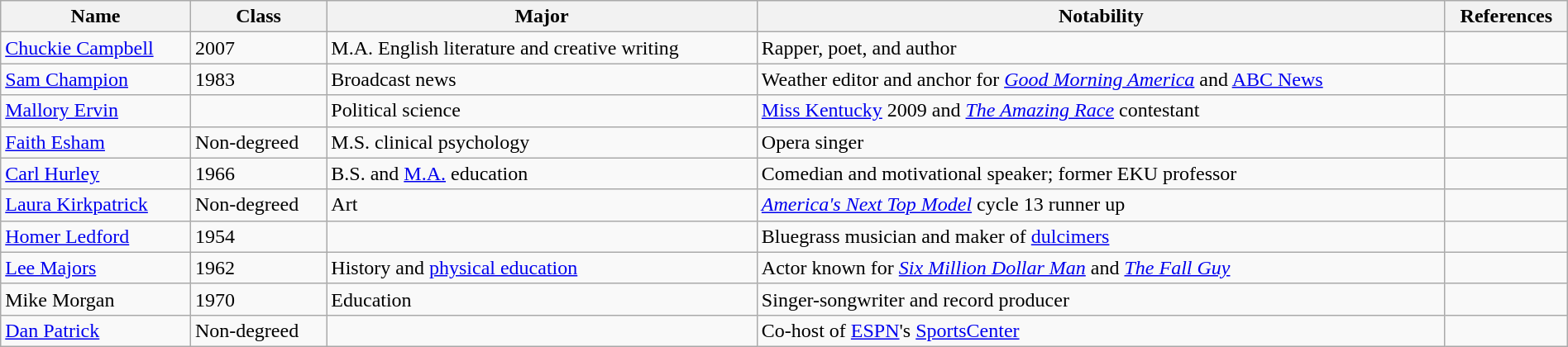<table class="wikitable sortable" style="width:100%;">
<tr>
<th>Name</th>
<th>Class</th>
<th>Major</th>
<th>Notability</th>
<th>References</th>
</tr>
<tr>
<td><a href='#'>Chuckie Campbell</a></td>
<td>2007</td>
<td>M.A.  English literature and creative writing</td>
<td>Rapper, poet, and author</td>
<td></td>
</tr>
<tr>
<td><a href='#'>Sam Champion</a></td>
<td>1983</td>
<td>Broadcast news</td>
<td>Weather editor and anchor for <em><a href='#'>Good Morning America</a></em> and <a href='#'>ABC News</a></td>
<td></td>
</tr>
<tr>
<td><a href='#'>Mallory Ervin</a></td>
<td></td>
<td>Political science</td>
<td><a href='#'>Miss Kentucky</a> 2009 and <em><a href='#'>The Amazing Race</a></em> contestant</td>
<td></td>
</tr>
<tr>
<td><a href='#'>Faith Esham</a></td>
<td>Non-degreed</td>
<td>M.S. clinical psychology</td>
<td>Opera singer</td>
<td></td>
</tr>
<tr>
<td><a href='#'>Carl Hurley</a></td>
<td>1966</td>
<td>B.S. and <a href='#'>M.A.</a> education</td>
<td>Comedian and motivational speaker; former EKU professor</td>
<td></td>
</tr>
<tr>
<td><a href='#'>Laura Kirkpatrick</a></td>
<td>Non-degreed</td>
<td>Art</td>
<td><em><a href='#'>America's Next Top Model</a></em> cycle 13 runner up</td>
<td></td>
</tr>
<tr>
<td><a href='#'>Homer Ledford</a></td>
<td>1954</td>
<td></td>
<td>Bluegrass musician and maker of <a href='#'>dulcimers</a></td>
<td></td>
</tr>
<tr>
<td><a href='#'>Lee Majors</a></td>
<td>1962</td>
<td>History and <a href='#'>physical education</a></td>
<td>Actor known for <em><a href='#'>Six Million Dollar Man</a></em> and <em><a href='#'>The Fall Guy</a></em></td>
<td></td>
</tr>
<tr>
<td>Mike Morgan</td>
<td>1970</td>
<td>Education</td>
<td>Singer-songwriter and record producer</td>
<td></td>
</tr>
<tr>
<td><a href='#'>Dan Patrick</a></td>
<td>Non-degreed</td>
<td></td>
<td>Co-host of <a href='#'>ESPN</a>'s <a href='#'>SportsCenter</a></td>
<td></td>
</tr>
</table>
